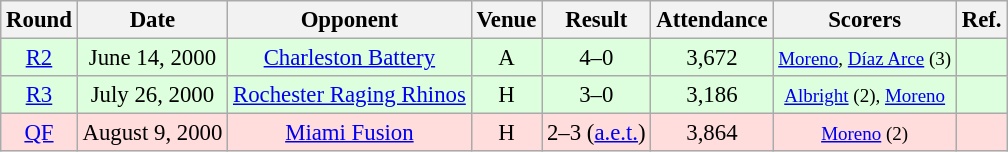<table class="wikitable" style="font-size:95%; text-align:center">
<tr>
<th>Round</th>
<th>Date</th>
<th>Opponent</th>
<th>Venue</th>
<th>Result</th>
<th>Attendance</th>
<th>Scorers</th>
<th>Ref.</th>
</tr>
<tr style="background:#dfd;">
<td><a href='#'>R2</a></td>
<td>June 14, 2000</td>
<td> <a href='#'>Charleston Battery</a></td>
<td>A</td>
<td>4–0</td>
<td>3,672</td>
<td><small><a href='#'>Moreno</a>, <a href='#'>Díaz Arce</a> (3)</small></td>
<td></td>
</tr>
<tr style="background:#dfd;">
<td><a href='#'>R3</a></td>
<td>July 26, 2000</td>
<td> <a href='#'>Rochester Raging Rhinos</a></td>
<td>H</td>
<td>3–0</td>
<td>3,186</td>
<td><small><a href='#'>Albright</a> (2), <a href='#'>Moreno</a></small></td>
<td></td>
</tr>
<tr style="background:#fdd;">
<td><a href='#'>QF</a></td>
<td>August 9, 2000</td>
<td> <a href='#'>Miami Fusion</a></td>
<td>H</td>
<td>2–3 (<a href='#'>a.e.t.</a>)</td>
<td>3,864</td>
<td><small><a href='#'>Moreno</a> (2)</small></td>
<td></td>
</tr>
</table>
